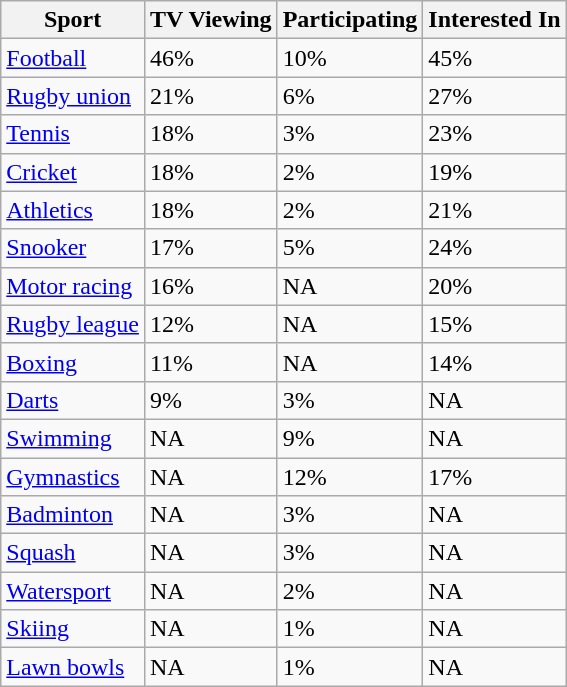<table class="wikitable sortable">
<tr>
<th>Sport</th>
<th>TV Viewing</th>
<th>Participating</th>
<th>Interested In</th>
</tr>
<tr>
<td><a href='#'>Football</a></td>
<td>46%</td>
<td>10%</td>
<td>45%</td>
</tr>
<tr>
<td><a href='#'>Rugby union</a></td>
<td>21%</td>
<td>6%</td>
<td>27%</td>
</tr>
<tr>
<td><a href='#'>Tennis</a></td>
<td>18%</td>
<td>3%</td>
<td>23%</td>
</tr>
<tr>
<td><a href='#'>Cricket</a></td>
<td>18%</td>
<td>2%</td>
<td>19%</td>
</tr>
<tr>
<td><a href='#'>Athletics</a></td>
<td>18%</td>
<td>2%</td>
<td>21%</td>
</tr>
<tr>
<td><a href='#'>Snooker</a></td>
<td>17%</td>
<td>5%</td>
<td>24%</td>
</tr>
<tr>
<td><a href='#'>Motor racing</a></td>
<td>16%</td>
<td>NA</td>
<td>20%</td>
</tr>
<tr>
<td><a href='#'>Rugby league</a></td>
<td>12%</td>
<td>NA</td>
<td>15%</td>
</tr>
<tr>
<td><a href='#'>Boxing</a></td>
<td>11%</td>
<td>NA</td>
<td>14%</td>
</tr>
<tr>
<td><a href='#'>Darts</a></td>
<td>9%</td>
<td>3%</td>
<td>NA</td>
</tr>
<tr>
<td><a href='#'>Swimming</a></td>
<td>NA</td>
<td>9%</td>
<td>NA</td>
</tr>
<tr>
<td><a href='#'>Gymnastics</a></td>
<td>NA</td>
<td>12%</td>
<td>17%</td>
</tr>
<tr>
<td><a href='#'>Badminton</a></td>
<td>NA</td>
<td>3%</td>
<td>NA</td>
</tr>
<tr>
<td><a href='#'>Squash</a></td>
<td>NA</td>
<td>3%</td>
<td>NA</td>
</tr>
<tr>
<td><a href='#'>Watersport</a></td>
<td>NA</td>
<td>2%</td>
<td>NA</td>
</tr>
<tr>
<td><a href='#'>Skiing</a></td>
<td>NA</td>
<td>1%</td>
<td>NA</td>
</tr>
<tr>
<td><a href='#'>Lawn bowls</a></td>
<td>NA</td>
<td>1%</td>
<td>NA</td>
</tr>
</table>
